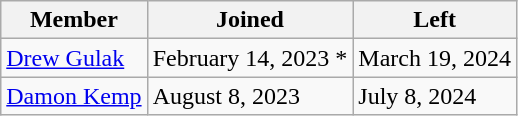<table class="wikitable">
<tr>
<th>Member</th>
<th>Joined</th>
<th>Left</th>
</tr>
<tr>
<td><a href='#'>Drew Gulak</a></td>
<td>February 14, 2023 *</td>
<td>March 19, 2024</td>
</tr>
<tr>
<td><a href='#'>Damon Kemp</a></td>
<td>August 8, 2023</td>
<td>July 8, 2024</td>
</tr>
</table>
